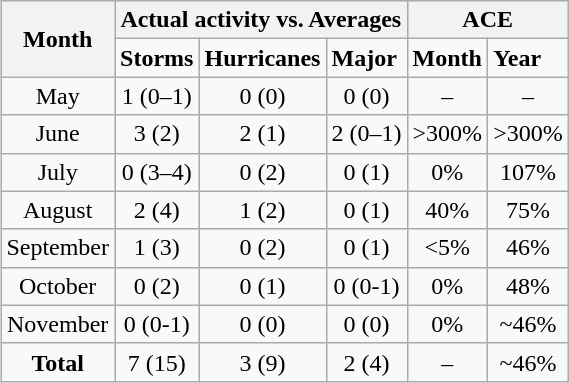<table class="wikitable" style="float:right; margin:0 0 0.5em 1em; float:right;">
<tr style="text-align:center;">
<th rowspan=2><strong>Month</strong></th>
<th colspan=3><strong>Actual activity vs. Averages</strong></th>
<th colspan=2><strong>ACE</strong></th>
</tr>
<tr>
<td><strong>Storms</strong></td>
<td><strong>Hurricanes</strong></td>
<td><strong>Major</strong></td>
<td><strong>Month</strong></td>
<td><strong>Year</strong></td>
</tr>
<tr style="text-align:center;">
<td>May</td>
<td>1 (0–1)</td>
<td>0 (0)</td>
<td>0 (0)</td>
<td>–</td>
<td>–</td>
</tr>
<tr style="text-align:center;">
<td>June</td>
<td>3 (2)</td>
<td>2 (1)</td>
<td>2 (0–1)</td>
<td>>300%</td>
<td>>300%</td>
</tr>
<tr style="text-align:center;">
<td>July</td>
<td>0 (3–4)</td>
<td>0 (2)</td>
<td>0 (1)</td>
<td>0%</td>
<td>107%</td>
</tr>
<tr style="text-align:center;">
<td>August</td>
<td>2 (4)</td>
<td>1 (2)</td>
<td>0 (1)</td>
<td>40%</td>
<td>75%</td>
</tr>
<tr style="text-align:center;">
<td>September</td>
<td>1 (3)</td>
<td>0 (2)</td>
<td>0 (1)</td>
<td><5%</td>
<td>46%</td>
</tr>
<tr style="text-align:center;">
<td>October</td>
<td>0 (2)</td>
<td>0 (1)</td>
<td>0 (0-1)</td>
<td>0%</td>
<td>48%</td>
</tr>
<tr style="text-align:center;">
<td>November</td>
<td>0 (0-1)</td>
<td>0 (0)</td>
<td>0 (0)</td>
<td>0%</td>
<td>~46%</td>
</tr>
<tr style="text-align:center;">
<td><strong>Total</strong></td>
<td>7 (15)</td>
<td>3 (9)</td>
<td>2 (4)</td>
<td>–</td>
<td>~46%</td>
</tr>
</table>
